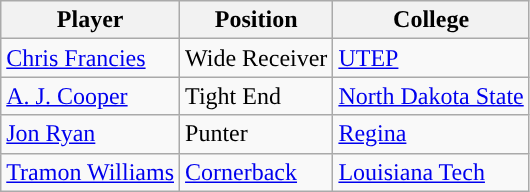<table class="wikitable">
<tr>
<th>Player</th>
<th>Position</th>
<th>College</th>
</tr>
<tr>
<td><a href='#'>Chris Francies</a></td>
<td>Wide Receiver</td>
<td><a href='#'>UTEP</a></td>
</tr>
<tr>
<td><a href='#'>A. J. Cooper</a></td>
<td>Tight End</td>
<td><a href='#'>North Dakota State</a></td>
</tr>
<tr>
<td><a href='#'>Jon Ryan</a></td>
<td>Punter</td>
<td><a href='#'>Regina</a></td>
</tr>
<tr style="background:#fc">
<td><a href='#'>Tramon Williams</a></td>
<td><a href='#'>Cornerback</a></td>
<td><a href='#'>Louisiana Tech</a></td>
</tr>
</table>
